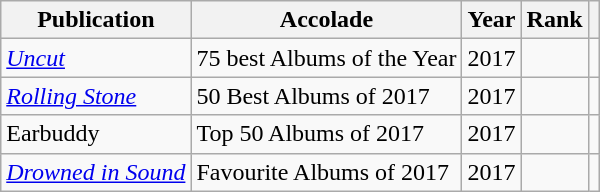<table class="sortable wikitable">
<tr>
<th>Publication</th>
<th>Accolade</th>
<th>Year</th>
<th>Rank</th>
<th class="unsortable"></th>
</tr>
<tr>
<td><em><a href='#'>Uncut</a></em></td>
<td>75 best Albums of the Year</td>
<td>2017</td>
<td></td>
<td></td>
</tr>
<tr>
<td><em><a href='#'>Rolling Stone</a></em></td>
<td>50 Best Albums of 2017</td>
<td>2017</td>
<td></td>
<td></td>
</tr>
<tr>
<td>Earbuddy</td>
<td>Top 50 Albums of 2017</td>
<td>2017</td>
<td></td>
<td></td>
</tr>
<tr>
<td><em><a href='#'>Drowned in Sound</a></em></td>
<td>Favourite Albums of 2017</td>
<td>2017</td>
<td></td>
<td></td>
</tr>
</table>
